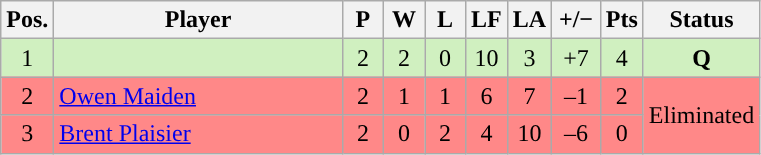<table class="wikitable" style="text-align:center; margin: 1em auto 1em auto, align:left">
<tr>
<th width=20>Pos.</th>
<th width=185>Player</th>
<th width=20>P</th>
<th width=20>W</th>
<th width=20>L</th>
<th width=20>LF</th>
<th width=20>LA</th>
<th width=25>+/−</th>
<th width=20>Pts</th>
<th width=70>Status</th>
</tr>
<tr style="background:#D0F0C0;">
<td>1</td>
<td align=left></td>
<td>2</td>
<td>2</td>
<td>0</td>
<td>10</td>
<td>3</td>
<td>+7</td>
<td>4</td>
<td><strong>Q</strong></td>
</tr>
<tr style="background:#FF8888;">
<td>2</td>
<td align=left> <a href='#'>Owen Maiden</a></td>
<td>2</td>
<td>1</td>
<td>1</td>
<td>6</td>
<td>7</td>
<td>–1</td>
<td>2</td>
<td rowspan=2>Eliminated</td>
</tr>
<tr style="background:#FF8888;">
<td>3</td>
<td align=left> <a href='#'>Brent Plaisier</a></td>
<td>2</td>
<td>0</td>
<td>2</td>
<td>4</td>
<td>10</td>
<td>–6</td>
<td>0</td>
</tr>
</table>
